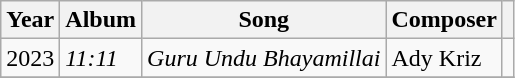<table class="wikitable sortable">
<tr>
<th scope="col">Year</th>
<th scope="col">Album</th>
<th scope="col">Song</th>
<th scope="col">Composer</th>
<th scope="col" class="unsortable"></th>
</tr>
<tr>
<td>2023</td>
<td><em>11:11</em></td>
<td><em>Guru Undu Bhayamillai</em></td>
<td>Ady Kriz</td>
<td></td>
</tr>
<tr>
</tr>
</table>
